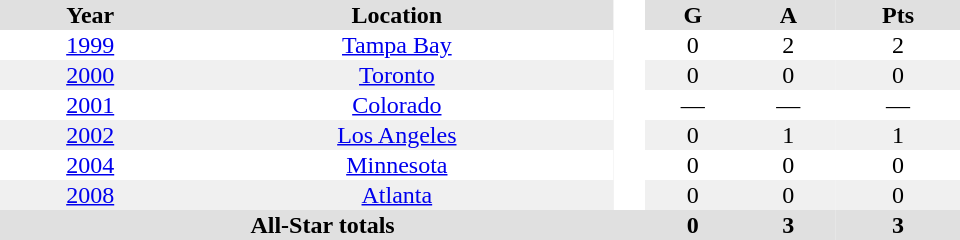<table border="0" cellpadding="1" cellspacing="0" style="text-align:center; width:40em">
<tr ALIGN="center" bgcolor="#e0e0e0">
<th>Year</th>
<th>Location</th>
<th rowspan="99" bgcolor="#ffffff"> </th>
<th>G</th>
<th>A</th>
<th>Pts</th>
</tr>
<tr ALIGN="center">
<td><a href='#'>1999</a></td>
<td><a href='#'>Tampa Bay</a></td>
<td>0</td>
<td>2</td>
<td>2</td>
</tr>
<tr ALIGN="center" bgcolor="#f0f0f0">
<td><a href='#'>2000</a></td>
<td><a href='#'>Toronto</a></td>
<td>0</td>
<td>0</td>
<td>0</td>
</tr>
<tr ALIGN="center">
<td><a href='#'>2001</a></td>
<td><a href='#'>Colorado</a></td>
<td>—</td>
<td>—</td>
<td>—</td>
</tr>
<tr ALIGN="center" bgcolor="#f0f0f0">
<td><a href='#'>2002</a></td>
<td><a href='#'>Los Angeles</a></td>
<td>0</td>
<td>1</td>
<td>1</td>
</tr>
<tr ALIGN="center">
<td><a href='#'>2004</a></td>
<td><a href='#'>Minnesota</a></td>
<td>0</td>
<td>0</td>
<td>0</td>
</tr>
<tr ALIGN="center" bgcolor="#f0f0f0">
<td><a href='#'>2008</a></td>
<td><a href='#'>Atlanta</a></td>
<td>0</td>
<td>0</td>
<td>0</td>
</tr>
<tr ALIGN="center" bgcolor="#e0e0e0">
<th colspan=3>All-Star totals</th>
<th>0</th>
<th>3</th>
<th>3</th>
</tr>
</table>
